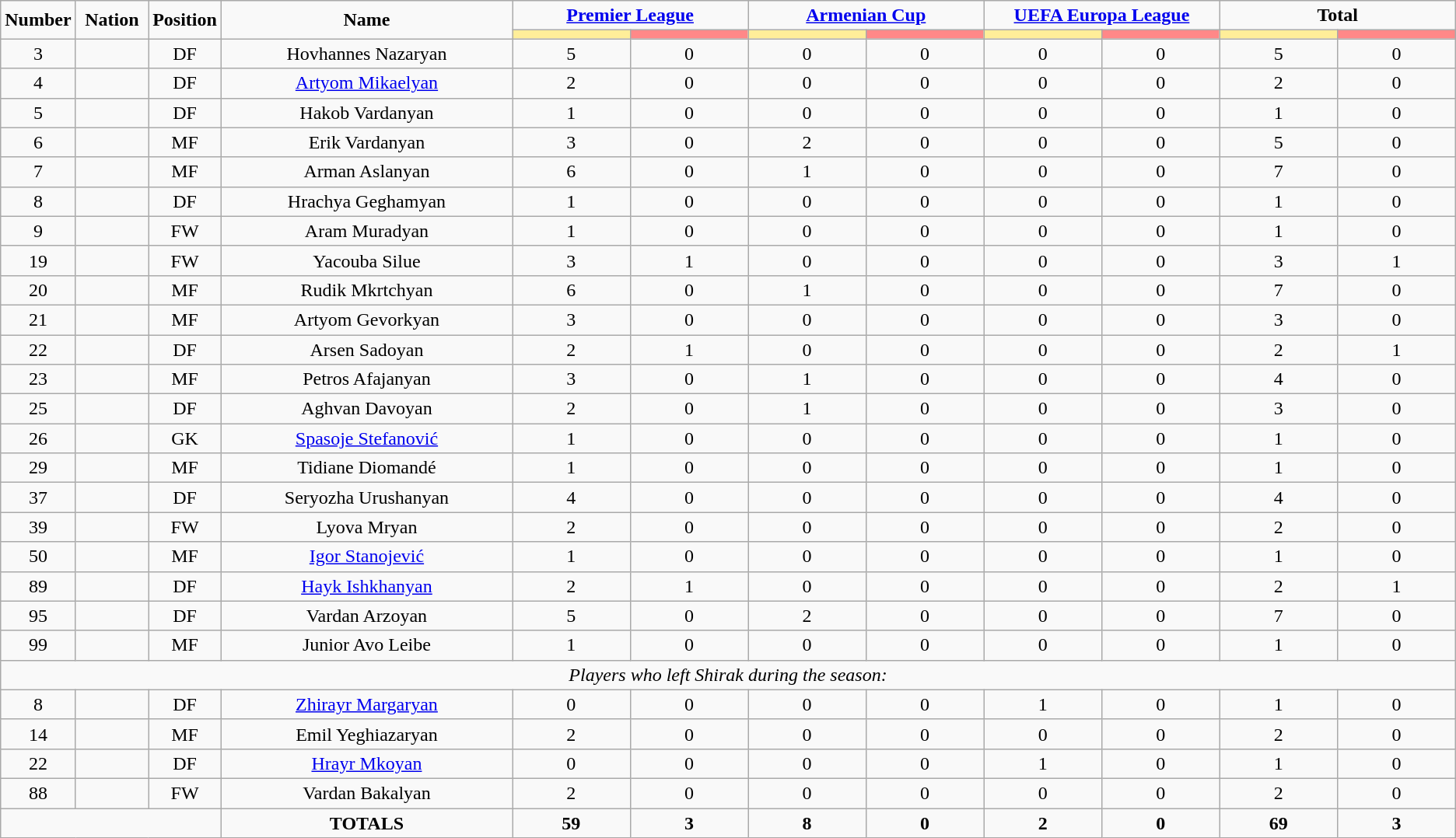<table class="wikitable" style="text-align:center;">
<tr>
<td rowspan="2"  style="width:5%; text-align:center;"><strong>Number</strong></td>
<td rowspan="2"  style="width:5%; text-align:center;"><strong>Nation</strong></td>
<td rowspan="2"  style="width:5%; text-align:center;"><strong>Position</strong></td>
<td rowspan="2"  style="width:20%; text-align:center;"><strong>Name</strong></td>
<td colspan="2" style="text-align:center;"><strong><a href='#'>Premier League</a></strong></td>
<td colspan="2" style="text-align:center;"><strong><a href='#'>Armenian Cup</a></strong></td>
<td colspan="2" style="text-align:center;"><strong><a href='#'>UEFA Europa League</a></strong></td>
<td colspan="2" style="text-align:center;"><strong>Total</strong></td>
</tr>
<tr>
<th style="width:60px; background:#fe9;"></th>
<th style="width:60px; background:#ff8888;"></th>
<th style="width:60px; background:#fe9;"></th>
<th style="width:60px; background:#ff8888;"></th>
<th style="width:60px; background:#fe9;"></th>
<th style="width:60px; background:#ff8888;"></th>
<th style="width:60px; background:#fe9;"></th>
<th style="width:60px; background:#ff8888;"></th>
</tr>
<tr>
<td>3</td>
<td></td>
<td>DF</td>
<td>Hovhannes Nazaryan</td>
<td>5</td>
<td>0</td>
<td>0</td>
<td>0</td>
<td>0</td>
<td>0</td>
<td>5</td>
<td>0</td>
</tr>
<tr>
<td>4</td>
<td></td>
<td>DF</td>
<td><a href='#'>Artyom Mikaelyan</a></td>
<td>2</td>
<td>0</td>
<td>0</td>
<td>0</td>
<td>0</td>
<td>0</td>
<td>2</td>
<td>0</td>
</tr>
<tr>
<td>5</td>
<td></td>
<td>DF</td>
<td>Hakob Vardanyan</td>
<td>1</td>
<td>0</td>
<td>0</td>
<td>0</td>
<td>0</td>
<td>0</td>
<td>1</td>
<td>0</td>
</tr>
<tr>
<td>6</td>
<td></td>
<td>MF</td>
<td>Erik Vardanyan</td>
<td>3</td>
<td>0</td>
<td>2</td>
<td>0</td>
<td>0</td>
<td>0</td>
<td>5</td>
<td>0</td>
</tr>
<tr>
<td>7</td>
<td></td>
<td>MF</td>
<td>Arman Aslanyan</td>
<td>6</td>
<td>0</td>
<td>1</td>
<td>0</td>
<td>0</td>
<td>0</td>
<td>7</td>
<td>0</td>
</tr>
<tr>
<td>8</td>
<td></td>
<td>DF</td>
<td>Hrachya Geghamyan</td>
<td>1</td>
<td>0</td>
<td>0</td>
<td>0</td>
<td>0</td>
<td>0</td>
<td>1</td>
<td>0</td>
</tr>
<tr>
<td>9</td>
<td></td>
<td>FW</td>
<td>Aram Muradyan</td>
<td>1</td>
<td>0</td>
<td>0</td>
<td>0</td>
<td>0</td>
<td>0</td>
<td>1</td>
<td>0</td>
</tr>
<tr>
<td>19</td>
<td></td>
<td>FW</td>
<td>Yacouba Silue</td>
<td>3</td>
<td>1</td>
<td>0</td>
<td>0</td>
<td>0</td>
<td>0</td>
<td>3</td>
<td>1</td>
</tr>
<tr>
<td>20</td>
<td></td>
<td>MF</td>
<td>Rudik Mkrtchyan</td>
<td>6</td>
<td>0</td>
<td>1</td>
<td>0</td>
<td>0</td>
<td>0</td>
<td>7</td>
<td>0</td>
</tr>
<tr>
<td>21</td>
<td></td>
<td>MF</td>
<td>Artyom Gevorkyan</td>
<td>3</td>
<td>0</td>
<td>0</td>
<td>0</td>
<td>0</td>
<td>0</td>
<td>3</td>
<td>0</td>
</tr>
<tr>
<td>22</td>
<td></td>
<td>DF</td>
<td>Arsen Sadoyan</td>
<td>2</td>
<td>1</td>
<td>0</td>
<td>0</td>
<td>0</td>
<td>0</td>
<td>2</td>
<td>1</td>
</tr>
<tr>
<td>23</td>
<td></td>
<td>MF</td>
<td>Petros Afajanyan</td>
<td>3</td>
<td>0</td>
<td>1</td>
<td>0</td>
<td>0</td>
<td>0</td>
<td>4</td>
<td>0</td>
</tr>
<tr>
<td>25</td>
<td></td>
<td>DF</td>
<td>Aghvan Davoyan</td>
<td>2</td>
<td>0</td>
<td>1</td>
<td>0</td>
<td>0</td>
<td>0</td>
<td>3</td>
<td>0</td>
</tr>
<tr>
<td>26</td>
<td></td>
<td>GK</td>
<td><a href='#'>Spasoje Stefanović</a></td>
<td>1</td>
<td>0</td>
<td>0</td>
<td>0</td>
<td>0</td>
<td>0</td>
<td>1</td>
<td>0</td>
</tr>
<tr>
<td>29</td>
<td></td>
<td>MF</td>
<td>Tidiane Diomandé</td>
<td>1</td>
<td>0</td>
<td>0</td>
<td>0</td>
<td>0</td>
<td>0</td>
<td>1</td>
<td>0</td>
</tr>
<tr>
<td>37</td>
<td></td>
<td>DF</td>
<td>Seryozha Urushanyan</td>
<td>4</td>
<td>0</td>
<td>0</td>
<td>0</td>
<td>0</td>
<td>0</td>
<td>4</td>
<td>0</td>
</tr>
<tr>
<td>39</td>
<td></td>
<td>FW</td>
<td>Lyova Mryan</td>
<td>2</td>
<td>0</td>
<td>0</td>
<td>0</td>
<td>0</td>
<td>0</td>
<td>2</td>
<td>0</td>
</tr>
<tr>
<td>50</td>
<td></td>
<td>MF</td>
<td><a href='#'>Igor Stanojević</a></td>
<td>1</td>
<td>0</td>
<td>0</td>
<td>0</td>
<td>0</td>
<td>0</td>
<td>1</td>
<td>0</td>
</tr>
<tr>
<td>89</td>
<td></td>
<td>DF</td>
<td><a href='#'>Hayk Ishkhanyan</a></td>
<td>2</td>
<td>1</td>
<td>0</td>
<td>0</td>
<td>0</td>
<td>0</td>
<td>2</td>
<td>1</td>
</tr>
<tr>
<td>95</td>
<td></td>
<td>DF</td>
<td>Vardan Arzoyan</td>
<td>5</td>
<td>0</td>
<td>2</td>
<td>0</td>
<td>0</td>
<td>0</td>
<td>7</td>
<td>0</td>
</tr>
<tr>
<td>99</td>
<td></td>
<td>MF</td>
<td>Junior Avo Leibe</td>
<td>1</td>
<td>0</td>
<td>0</td>
<td>0</td>
<td>0</td>
<td>0</td>
<td>1</td>
<td>0</td>
</tr>
<tr>
<td colspan="14"><em>Players who left Shirak during the season:</em></td>
</tr>
<tr>
<td>8</td>
<td></td>
<td>DF</td>
<td><a href='#'>Zhirayr Margaryan</a></td>
<td>0</td>
<td>0</td>
<td>0</td>
<td>0</td>
<td>1</td>
<td>0</td>
<td>1</td>
<td>0</td>
</tr>
<tr>
<td>14</td>
<td></td>
<td>MF</td>
<td>Emil Yeghiazaryan</td>
<td>2</td>
<td>0</td>
<td>0</td>
<td>0</td>
<td>0</td>
<td>0</td>
<td>2</td>
<td>0</td>
</tr>
<tr>
<td>22</td>
<td></td>
<td>DF</td>
<td><a href='#'>Hrayr Mkoyan</a></td>
<td>0</td>
<td>0</td>
<td>0</td>
<td>0</td>
<td>1</td>
<td>0</td>
<td>1</td>
<td>0</td>
</tr>
<tr>
<td>88</td>
<td></td>
<td>FW</td>
<td>Vardan Bakalyan</td>
<td>2</td>
<td>0</td>
<td>0</td>
<td>0</td>
<td>0</td>
<td>0</td>
<td>2</td>
<td>0</td>
</tr>
<tr>
<td colspan="3"></td>
<td><strong>TOTALS</strong></td>
<td><strong>59</strong></td>
<td><strong>3</strong></td>
<td><strong>8</strong></td>
<td><strong>0</strong></td>
<td><strong>2</strong></td>
<td><strong>0</strong></td>
<td><strong>69</strong></td>
<td><strong>3</strong></td>
</tr>
</table>
